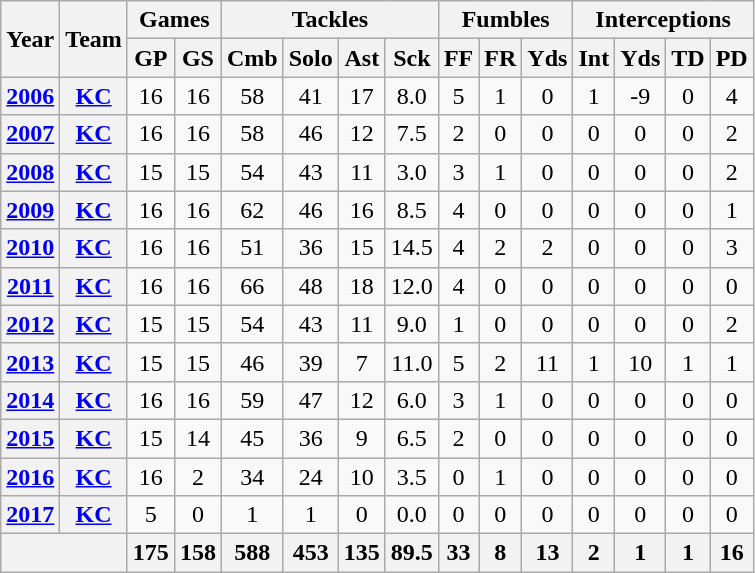<table class="wikitable" style="text-align: center;">
<tr>
<th rowspan="2">Year</th>
<th rowspan="2">Team</th>
<th colspan="2">Games</th>
<th colspan="4">Tackles</th>
<th colspan="3">Fumbles</th>
<th colspan="4">Interceptions</th>
</tr>
<tr>
<th>GP</th>
<th>GS</th>
<th>Cmb</th>
<th>Solo</th>
<th>Ast</th>
<th>Sck</th>
<th>FF</th>
<th>FR</th>
<th>Yds</th>
<th>Int</th>
<th>Yds</th>
<th>TD</th>
<th>PD</th>
</tr>
<tr>
<th><a href='#'>2006</a></th>
<th><a href='#'>KC</a></th>
<td>16</td>
<td>16</td>
<td>58</td>
<td>41</td>
<td>17</td>
<td>8.0</td>
<td>5</td>
<td>1</td>
<td>0</td>
<td>1</td>
<td>-9</td>
<td>0</td>
<td>4</td>
</tr>
<tr>
<th><a href='#'>2007</a></th>
<th><a href='#'>KC</a></th>
<td>16</td>
<td>16</td>
<td>58</td>
<td>46</td>
<td>12</td>
<td>7.5</td>
<td>2</td>
<td>0</td>
<td>0</td>
<td>0</td>
<td>0</td>
<td>0</td>
<td>2</td>
</tr>
<tr>
<th><a href='#'>2008</a></th>
<th><a href='#'>KC</a></th>
<td>15</td>
<td>15</td>
<td>54</td>
<td>43</td>
<td>11</td>
<td>3.0</td>
<td>3</td>
<td>1</td>
<td>0</td>
<td>0</td>
<td>0</td>
<td>0</td>
<td>2</td>
</tr>
<tr>
<th><a href='#'>2009</a></th>
<th><a href='#'>KC</a></th>
<td>16</td>
<td>16</td>
<td>62</td>
<td>46</td>
<td>16</td>
<td>8.5</td>
<td>4</td>
<td>0</td>
<td>0</td>
<td>0</td>
<td>0</td>
<td>0</td>
<td>1</td>
</tr>
<tr>
<th><a href='#'>2010</a></th>
<th><a href='#'>KC</a></th>
<td>16</td>
<td>16</td>
<td>51</td>
<td>36</td>
<td>15</td>
<td>14.5</td>
<td>4</td>
<td>2</td>
<td>2</td>
<td>0</td>
<td>0</td>
<td>0</td>
<td>3</td>
</tr>
<tr>
<th><a href='#'>2011</a></th>
<th><a href='#'>KC</a></th>
<td>16</td>
<td>16</td>
<td>66</td>
<td>48</td>
<td>18</td>
<td>12.0</td>
<td>4</td>
<td>0</td>
<td>0</td>
<td>0</td>
<td>0</td>
<td>0</td>
<td>0</td>
</tr>
<tr>
<th><a href='#'>2012</a></th>
<th><a href='#'>KC</a></th>
<td>15</td>
<td>15</td>
<td>54</td>
<td>43</td>
<td>11</td>
<td>9.0</td>
<td>1</td>
<td>0</td>
<td>0</td>
<td>0</td>
<td>0</td>
<td>0</td>
<td>2</td>
</tr>
<tr>
<th><a href='#'>2013</a></th>
<th><a href='#'>KC</a></th>
<td>15</td>
<td>15</td>
<td>46</td>
<td>39</td>
<td>7</td>
<td>11.0</td>
<td>5</td>
<td>2</td>
<td>11</td>
<td>1</td>
<td>10</td>
<td>1</td>
<td>1</td>
</tr>
<tr>
<th><a href='#'>2014</a></th>
<th><a href='#'>KC</a></th>
<td>16</td>
<td>16</td>
<td>59</td>
<td>47</td>
<td>12</td>
<td>6.0</td>
<td>3</td>
<td>1</td>
<td>0</td>
<td>0</td>
<td>0</td>
<td>0</td>
<td>0</td>
</tr>
<tr>
<th><a href='#'>2015</a></th>
<th><a href='#'>KC</a></th>
<td>15</td>
<td>14</td>
<td>45</td>
<td>36</td>
<td>9</td>
<td>6.5</td>
<td>2</td>
<td>0</td>
<td>0</td>
<td>0</td>
<td>0</td>
<td>0</td>
<td>0</td>
</tr>
<tr>
<th><a href='#'>2016</a></th>
<th><a href='#'>KC</a></th>
<td>16</td>
<td>2</td>
<td>34</td>
<td>24</td>
<td>10</td>
<td>3.5</td>
<td>0</td>
<td>1</td>
<td>0</td>
<td>0</td>
<td>0</td>
<td>0</td>
<td>0</td>
</tr>
<tr>
<th><a href='#'>2017</a></th>
<th><a href='#'>KC</a></th>
<td>5</td>
<td>0</td>
<td>1</td>
<td>1</td>
<td>0</td>
<td>0.0</td>
<td>0</td>
<td>0</td>
<td>0</td>
<td>0</td>
<td>0</td>
<td>0</td>
<td>0</td>
</tr>
<tr>
<th colspan="2"></th>
<th>175</th>
<th>158</th>
<th>588</th>
<th>453</th>
<th>135</th>
<th>89.5</th>
<th>33</th>
<th>8</th>
<th>13</th>
<th>2</th>
<th>1</th>
<th>1</th>
<th>16</th>
</tr>
</table>
